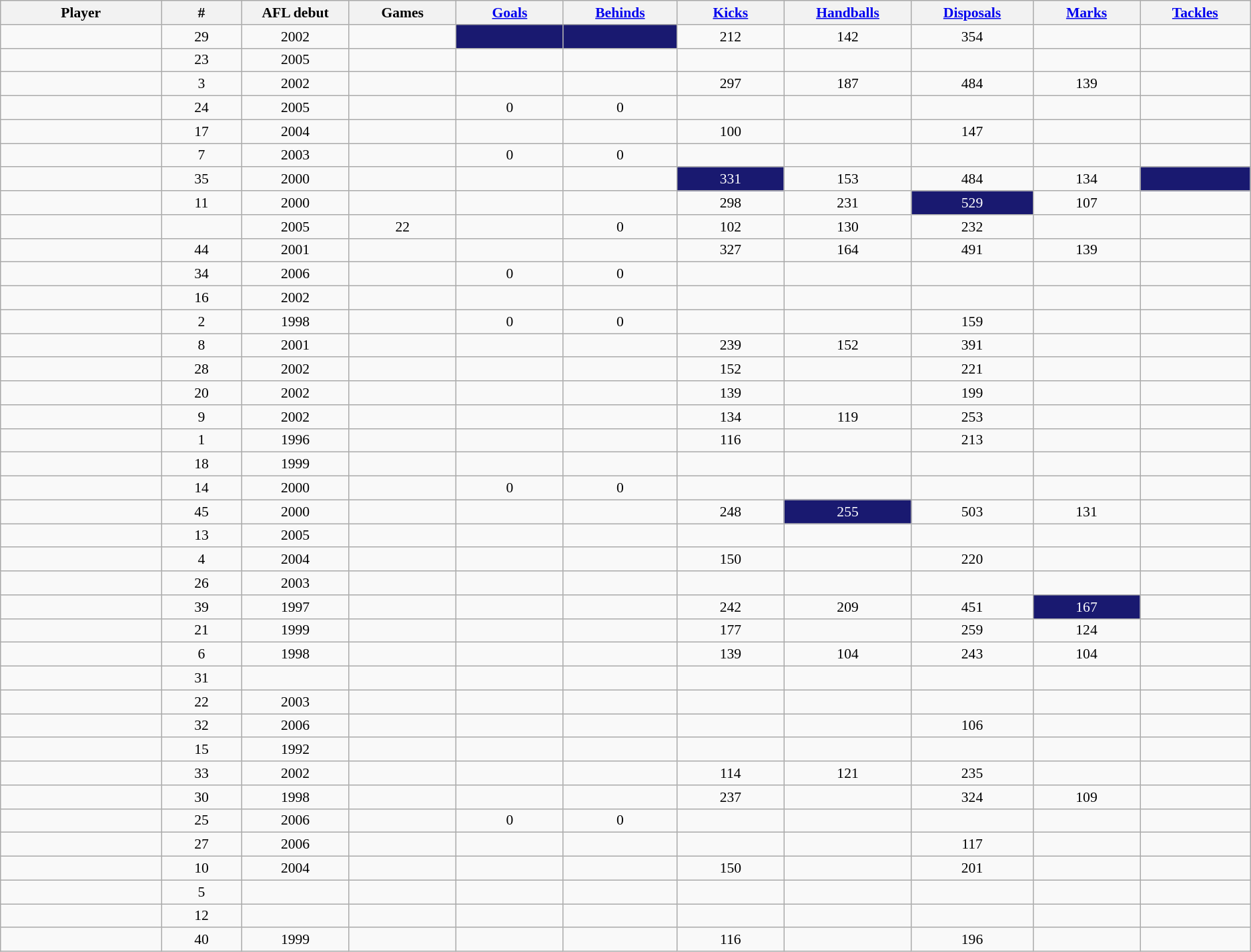<table class="wikitable sortable" style="font-size:90%; text-align:center;">
<tr bgcolor="#efefef">
<th width=6%>Player</th>
<th width=3%>#</th>
<th width=4%>AFL debut</th>
<th width=4%>Games</th>
<th width=4%><a href='#'>Goals</a></th>
<th width=4%><a href='#'>Behinds</a></th>
<th width=4%><a href='#'>Kicks</a></th>
<th width=4%><a href='#'>Handballs</a></th>
<th width=4%><a href='#'>Disposals</a></th>
<th width=4%><a href='#'>Marks</a></th>
<th width=4%><a href='#'>Tackles</a></th>
</tr>
<tr>
<td align=left></td>
<td>29</td>
<td>2002</td>
<td></td>
<td style="background:#191970;color:#FFFFFF;"></td>
<td style="background:#191970;color:#FFFFFF;"></td>
<td>212</td>
<td>142</td>
<td>354</td>
<td></td>
<td></td>
</tr>
<tr>
<td align=left></td>
<td>23</td>
<td>2005</td>
<td></td>
<td></td>
<td></td>
<td></td>
<td></td>
<td></td>
<td></td>
<td></td>
</tr>
<tr>
<td align=left></td>
<td>3</td>
<td>2002</td>
<td></td>
<td></td>
<td></td>
<td>297</td>
<td>187</td>
<td>484</td>
<td>139</td>
<td></td>
</tr>
<tr>
<td align=left></td>
<td>24</td>
<td>2005</td>
<td></td>
<td>0</td>
<td>0</td>
<td></td>
<td></td>
<td></td>
<td></td>
<td></td>
</tr>
<tr>
<td align=left></td>
<td>17</td>
<td>2004</td>
<td></td>
<td></td>
<td></td>
<td>100</td>
<td></td>
<td>147</td>
<td></td>
<td></td>
</tr>
<tr>
<td align=left></td>
<td>7</td>
<td>2003</td>
<td></td>
<td>0</td>
<td>0</td>
<td></td>
<td></td>
<td></td>
<td></td>
<td></td>
</tr>
<tr>
<td align=left></td>
<td>35</td>
<td>2000</td>
<td></td>
<td></td>
<td></td>
<td style="background:#191970;color:#FFFFFF;">331</td>
<td>153</td>
<td>484</td>
<td>134</td>
<td style="background:#191970;color:#FFFFFF;"></td>
</tr>
<tr>
<td align=left></td>
<td>11</td>
<td>2000</td>
<td></td>
<td></td>
<td></td>
<td>298</td>
<td>231</td>
<td style="background:#191970;color:#FFFFFF;">529</td>
<td>107</td>
<td></td>
</tr>
<tr>
<td align=left></td>
<td></td>
<td>2005</td>
<td>22</td>
<td></td>
<td>0</td>
<td>102</td>
<td>130</td>
<td>232</td>
<td></td>
<td></td>
</tr>
<tr>
<td align=left></td>
<td>44</td>
<td>2001</td>
<td></td>
<td></td>
<td></td>
<td>327</td>
<td>164</td>
<td>491</td>
<td>139</td>
<td></td>
</tr>
<tr>
<td align=left></td>
<td>34</td>
<td>2006</td>
<td></td>
<td>0</td>
<td>0</td>
<td></td>
<td></td>
<td></td>
<td></td>
<td></td>
</tr>
<tr>
<td align=left></td>
<td>16</td>
<td>2002</td>
<td></td>
<td></td>
<td></td>
<td></td>
<td></td>
<td></td>
<td></td>
<td></td>
</tr>
<tr>
<td align=left></td>
<td>2</td>
<td>1998</td>
<td></td>
<td>0</td>
<td>0</td>
<td></td>
<td></td>
<td>159</td>
<td></td>
<td></td>
</tr>
<tr>
<td align=left></td>
<td>8</td>
<td>2001</td>
<td></td>
<td></td>
<td></td>
<td>239</td>
<td>152</td>
<td>391</td>
<td></td>
<td></td>
</tr>
<tr>
<td align=left></td>
<td>28</td>
<td>2002</td>
<td></td>
<td></td>
<td></td>
<td>152</td>
<td></td>
<td>221</td>
<td></td>
<td></td>
</tr>
<tr>
<td align=left></td>
<td>20</td>
<td>2002</td>
<td></td>
<td></td>
<td></td>
<td>139</td>
<td></td>
<td>199</td>
<td></td>
<td></td>
</tr>
<tr>
<td align=left></td>
<td>9</td>
<td>2002</td>
<td></td>
<td></td>
<td></td>
<td>134</td>
<td>119</td>
<td>253</td>
<td></td>
<td></td>
</tr>
<tr>
<td align=left></td>
<td>1</td>
<td>1996</td>
<td></td>
<td></td>
<td></td>
<td>116</td>
<td></td>
<td>213</td>
<td></td>
<td></td>
</tr>
<tr>
<td align=left></td>
<td>18</td>
<td>1999</td>
<td></td>
<td></td>
<td></td>
<td></td>
<td></td>
<td></td>
<td></td>
<td></td>
</tr>
<tr>
<td align=left></td>
<td>14</td>
<td>2000</td>
<td></td>
<td>0</td>
<td>0</td>
<td></td>
<td></td>
<td></td>
<td></td>
<td></td>
</tr>
<tr>
<td align=left></td>
<td>45</td>
<td>2000</td>
<td></td>
<td></td>
<td></td>
<td>248</td>
<td style="background:#191970;color:#FFFFFF;">255</td>
<td>503</td>
<td>131</td>
<td></td>
</tr>
<tr>
<td align=left></td>
<td>13</td>
<td>2005</td>
<td></td>
<td></td>
<td></td>
<td></td>
<td></td>
<td></td>
<td></td>
<td></td>
</tr>
<tr>
<td align=left></td>
<td>4</td>
<td>2004</td>
<td></td>
<td></td>
<td></td>
<td>150</td>
<td></td>
<td>220</td>
<td></td>
<td></td>
</tr>
<tr>
<td align=left></td>
<td>26</td>
<td>2003</td>
<td></td>
<td></td>
<td></td>
<td></td>
<td></td>
<td></td>
<td></td>
<td></td>
</tr>
<tr>
<td align=left></td>
<td>39</td>
<td>1997</td>
<td></td>
<td></td>
<td></td>
<td>242</td>
<td>209</td>
<td>451</td>
<td style="background:#191970;color:#FFFFFF;">167</td>
<td></td>
</tr>
<tr>
<td align=left></td>
<td>21</td>
<td>1999</td>
<td></td>
<td></td>
<td></td>
<td>177</td>
<td></td>
<td>259</td>
<td>124</td>
<td></td>
</tr>
<tr>
<td align=left></td>
<td>6</td>
<td>1998</td>
<td></td>
<td></td>
<td></td>
<td>139</td>
<td>104</td>
<td>243</td>
<td>104</td>
<td></td>
</tr>
<tr>
<td align=left></td>
<td>31</td>
<td></td>
<td></td>
<td></td>
<td></td>
<td></td>
<td></td>
<td></td>
<td></td>
<td></td>
</tr>
<tr>
<td align=left></td>
<td>22</td>
<td>2003</td>
<td></td>
<td></td>
<td></td>
<td></td>
<td></td>
<td></td>
<td></td>
<td></td>
</tr>
<tr>
<td align=left></td>
<td>32</td>
<td>2006</td>
<td></td>
<td></td>
<td></td>
<td></td>
<td></td>
<td>106</td>
<td></td>
<td></td>
</tr>
<tr>
<td align=left></td>
<td>15</td>
<td>1992</td>
<td></td>
<td></td>
<td></td>
<td></td>
<td></td>
<td></td>
<td></td>
<td></td>
</tr>
<tr>
<td align=left></td>
<td>33</td>
<td>2002</td>
<td></td>
<td></td>
<td></td>
<td>114</td>
<td>121</td>
<td>235</td>
<td></td>
<td></td>
</tr>
<tr>
<td align=left></td>
<td>30</td>
<td>1998</td>
<td></td>
<td></td>
<td></td>
<td>237</td>
<td></td>
<td>324</td>
<td>109</td>
<td></td>
</tr>
<tr>
<td align=left></td>
<td>25</td>
<td>2006</td>
<td></td>
<td>0</td>
<td>0</td>
<td></td>
<td></td>
<td></td>
<td></td>
<td></td>
</tr>
<tr>
<td align=left></td>
<td>27</td>
<td>2006</td>
<td></td>
<td></td>
<td></td>
<td></td>
<td></td>
<td>117</td>
<td></td>
<td></td>
</tr>
<tr>
<td align=left></td>
<td>10</td>
<td>2004</td>
<td></td>
<td></td>
<td></td>
<td>150</td>
<td></td>
<td>201</td>
<td></td>
<td></td>
</tr>
<tr>
<td align=left></td>
<td>5</td>
<td></td>
<td></td>
<td></td>
<td></td>
<td></td>
<td></td>
<td></td>
<td></td>
<td></td>
</tr>
<tr>
<td align=left></td>
<td>12</td>
<td></td>
<td></td>
<td></td>
<td></td>
<td></td>
<td></td>
<td></td>
<td></td>
<td></td>
</tr>
<tr>
<td align=left></td>
<td>40</td>
<td>1999</td>
<td></td>
<td></td>
<td></td>
<td>116</td>
<td></td>
<td>196</td>
<td></td>
<td></td>
</tr>
</table>
